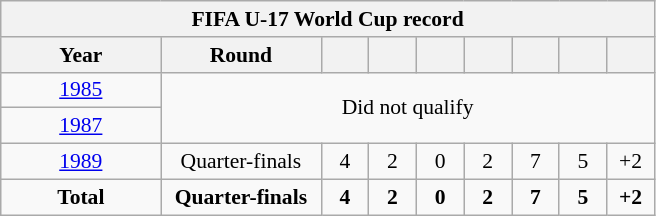<table class="wikitable" style="text-align: center; font-size: 90%;">
<tr>
<th colspan=9>FIFA U-17 World Cup record</th>
</tr>
<tr>
<th width=100>Year</th>
<th width=100>Round</th>
<th width=25></th>
<th width=25></th>
<th width=25></th>
<th width=25></th>
<th width=25></th>
<th width=25></th>
<th width=25></th>
</tr>
<tr>
<td> <a href='#'>1985</a></td>
<td rowspan="2" colspan=9>Did not qualify</td>
</tr>
<tr>
<td> <a href='#'>1987</a></td>
</tr>
<tr>
<td> <a href='#'>1989</a></td>
<td>Quarter-finals</td>
<td>4</td>
<td>2</td>
<td>0</td>
<td>2</td>
<td>7</td>
<td>5</td>
<td>+2</td>
</tr>
<tr>
<td><strong>Total</strong></td>
<td><strong>Quarter-finals</strong></td>
<td><strong>4</strong></td>
<td><strong>2</strong></td>
<td><strong>0</strong></td>
<td><strong>2</strong></td>
<td><strong>7</strong></td>
<td><strong>5</strong></td>
<td><strong>+2</strong></td>
</tr>
</table>
